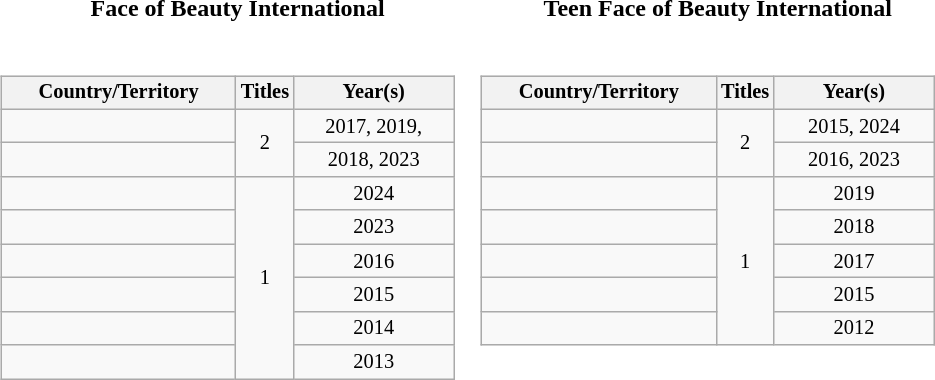<table style="font-size:100%;">
<tr style="text-align:center;">
<td style="width:50%; "><strong>Face of Beauty International</strong></td>
<td style="width:50%; "><strong>Teen Face of Beauty International</strong></td>
</tr>
<tr valign="top">
<td><br><table class="wikitable sortable" style="font-size:85%;">
<tr>
<th width="150">Country/Territory</th>
<th width="20">Titles</th>
<th width="100">Year(s)</th>
</tr>
<tr>
<td></td>
<td rowspan="2" style="text-align:center;">2</td>
<td style="text-align:center;">2017, 2019,</td>
</tr>
<tr>
<td></td>
<td style="text-align:center;">2018, 2023</td>
</tr>
<tr>
<td></td>
<td rowspan="6" style="text-align:center;">1</td>
<td style="text-align:center;">2024</td>
</tr>
<tr>
<td></td>
<td style="text-align:center;">2023<s></s></td>
</tr>
<tr>
<td></td>
<td style="text-align:center;">2016</td>
</tr>
<tr>
<td></td>
<td style="text-align:center;">2015</td>
</tr>
<tr>
<td></td>
<td style="text-align:center;">2014</td>
</tr>
<tr>
<td></td>
<td style="text-align:center;">2013</td>
</tr>
</table>
</td>
<td><br><table class="wikitable sortable" style="font-size:85%;">
<tr>
<th width="150">Country/Territory</th>
<th width="20">Titles</th>
<th width="100">Year(s)</th>
</tr>
<tr>
<td></td>
<td rowspan="2" style="text-align:center;">2</td>
<td style="text-align:center;">2015, 2024</td>
</tr>
<tr>
<td></td>
<td style="text-align:center;">2016, 2023</td>
</tr>
<tr>
<td></td>
<td rowspan="5" style="text-align:center;">1</td>
<td style="text-align:center;">2019</td>
</tr>
<tr>
<td></td>
<td style="text-align:center;">2018</td>
</tr>
<tr>
<td></td>
<td style="text-align:center;">2017</td>
</tr>
<tr>
<td></td>
<td style="text-align:center;">2015</td>
</tr>
<tr>
<td></td>
<td style="text-align:center;">2012</td>
</tr>
</table>
</td>
</tr>
</table>
